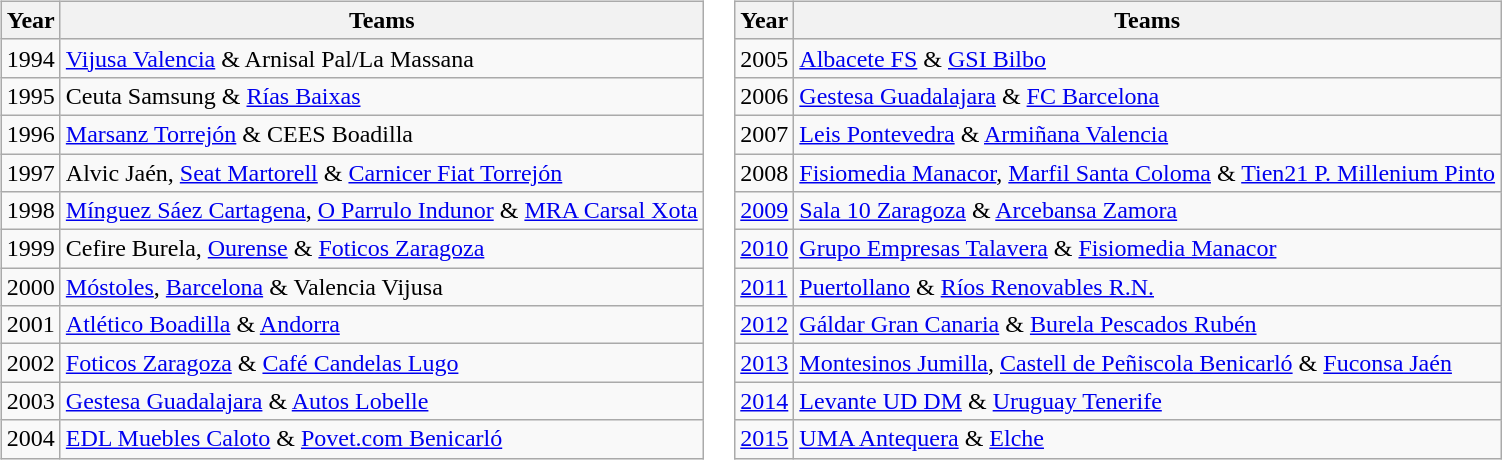<table>
<tr>
<td valign="top" width=0%><br><table class="wikitable">
<tr>
<th>Year</th>
<th>Teams</th>
</tr>
<tr>
<td>1994</td>
<td><a href='#'>Vijusa Valencia</a> & Arnisal Pal/La Massana</td>
</tr>
<tr>
<td>1995</td>
<td>Ceuta Samsung & <a href='#'>Rías Baixas</a></td>
</tr>
<tr>
<td>1996</td>
<td><a href='#'>Marsanz Torrejón</a> & CEES Boadilla</td>
</tr>
<tr>
<td>1997</td>
<td>Alvic Jaén, <a href='#'>Seat Martorell</a> & <a href='#'>Carnicer Fiat Torrejón</a></td>
</tr>
<tr>
<td>1998</td>
<td><a href='#'>Mínguez Sáez Cartagena</a>, <a href='#'>O Parrulo Indunor</a> & <a href='#'>MRA Carsal Xota</a></td>
</tr>
<tr>
<td>1999</td>
<td>Cefire Burela, <a href='#'>Ourense</a> & <a href='#'>Foticos Zaragoza</a></td>
</tr>
<tr>
<td>2000</td>
<td><a href='#'>Móstoles</a>, <a href='#'>Barcelona</a> & Valencia Vijusa</td>
</tr>
<tr>
<td>2001</td>
<td><a href='#'>Atlético Boadilla</a> & <a href='#'>Andorra</a></td>
</tr>
<tr>
<td>2002</td>
<td><a href='#'>Foticos Zaragoza</a> & <a href='#'>Café Candelas Lugo</a></td>
</tr>
<tr>
<td>2003</td>
<td><a href='#'>Gestesa Guadalajara</a> & <a href='#'>Autos Lobelle</a></td>
</tr>
<tr>
<td>2004</td>
<td><a href='#'>EDL Muebles Caloto</a> & <a href='#'>Povet.com Benicarló</a></td>
</tr>
</table>
</td>
<td valign="top" width=0%><br><table class="wikitable">
<tr>
<th>Year</th>
<th>Teams</th>
</tr>
<tr>
<td>2005</td>
<td><a href='#'>Albacete FS</a> & <a href='#'>GSI Bilbo</a></td>
</tr>
<tr>
<td>2006</td>
<td><a href='#'>Gestesa Guadalajara</a> & <a href='#'>FC Barcelona</a></td>
</tr>
<tr>
<td>2007</td>
<td><a href='#'>Leis Pontevedra</a> & <a href='#'>Armiñana Valencia</a></td>
</tr>
<tr>
<td>2008</td>
<td><a href='#'>Fisiomedia Manacor</a>, <a href='#'>Marfil Santa Coloma</a> & <a href='#'>Tien21 P. Millenium Pinto</a></td>
</tr>
<tr>
<td><a href='#'>2009</a></td>
<td><a href='#'>Sala 10 Zaragoza</a> & <a href='#'>Arcebansa Zamora</a></td>
</tr>
<tr>
<td><a href='#'>2010</a></td>
<td><a href='#'>Grupo Empresas Talavera</a> & <a href='#'>Fisiomedia Manacor</a></td>
</tr>
<tr>
<td><a href='#'>2011</a></td>
<td><a href='#'>Puertollano</a> & <a href='#'>Ríos Renovables R.N.</a></td>
</tr>
<tr>
<td><a href='#'>2012</a></td>
<td><a href='#'>Gáldar Gran Canaria</a> & <a href='#'>Burela Pescados Rubén</a></td>
</tr>
<tr>
<td><a href='#'>2013</a></td>
<td><a href='#'>Montesinos Jumilla</a>, <a href='#'>Castell de Peñiscola Benicarló</a> & <a href='#'>Fuconsa Jaén</a></td>
</tr>
<tr>
<td><a href='#'>2014</a></td>
<td><a href='#'>Levante UD DM</a> & <a href='#'>Uruguay Tenerife</a></td>
</tr>
<tr>
<td><a href='#'>2015</a></td>
<td><a href='#'>UMA Antequera</a> & <a href='#'>Elche</a></td>
</tr>
</table>
</td>
</tr>
</table>
